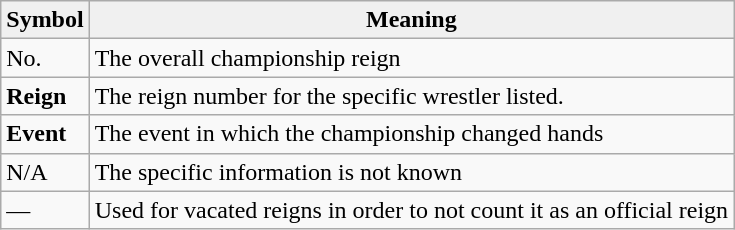<table class="wikitable">
<tr>
<th style="background: #f0f0f0;">Symbol</th>
<th style="background: #f0f0f0;">Meaning</th>
</tr>
<tr>
<td>No.</td>
<td>The overall championship reign</td>
</tr>
<tr>
<td><strong>Reign</strong></td>
<td>The reign number for the specific wrestler listed.</td>
</tr>
<tr>
<td><strong>Event</strong></td>
<td>The event in which the championship changed hands</td>
</tr>
<tr>
<td>N/A</td>
<td>The specific information is not known</td>
</tr>
<tr>
<td>—</td>
<td>Used for vacated reigns in order to not count it as an official reign</td>
</tr>
</table>
